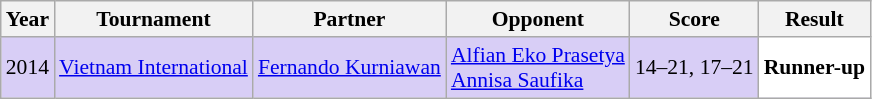<table class="sortable wikitable" style="font-size: 90%;">
<tr>
<th>Year</th>
<th>Tournament</th>
<th>Partner</th>
<th>Opponent</th>
<th>Score</th>
<th>Result</th>
</tr>
<tr style="background:#D8CEF6">
<td align="center">2014</td>
<td align="left"><a href='#'>Vietnam International</a></td>
<td align="left"> <a href='#'>Fernando Kurniawan</a></td>
<td align="left"> <a href='#'>Alfian Eko Prasetya</a> <br>  <a href='#'>Annisa Saufika</a></td>
<td align="left">14–21, 17–21</td>
<td style="text-align:left; background:white"> <strong>Runner-up</strong></td>
</tr>
</table>
